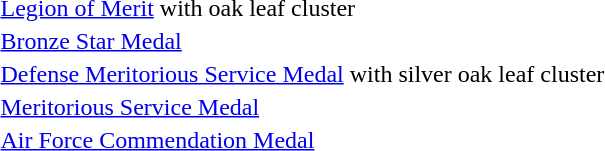<table>
<tr>
<td></td>
<td><a href='#'>Legion of Merit</a> with oak leaf cluster</td>
</tr>
<tr>
<td></td>
<td><a href='#'>Bronze Star Medal</a></td>
</tr>
<tr>
<td></td>
<td><a href='#'>Defense Meritorious Service Medal</a> with silver oak leaf cluster</td>
</tr>
<tr>
<td></td>
<td><a href='#'>Meritorious Service Medal</a></td>
</tr>
<tr>
<td></td>
<td><a href='#'>Air Force Commendation Medal</a></td>
</tr>
</table>
